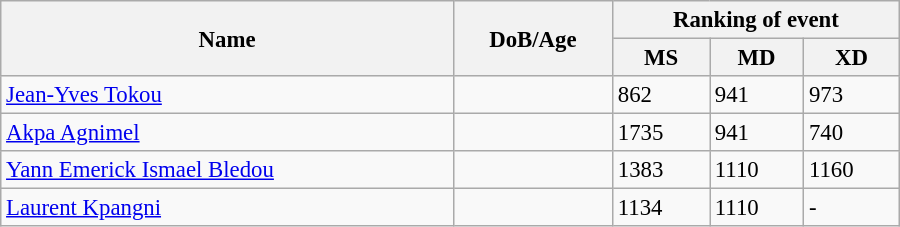<table class="wikitable" style="width:600px; font-size:95%;">
<tr>
<th rowspan="2" align="left">Name</th>
<th rowspan="2" align="left">DoB/Age</th>
<th colspan="3" align="center">Ranking of event</th>
</tr>
<tr>
<th align="center">MS</th>
<th>MD</th>
<th align="center">XD</th>
</tr>
<tr>
<td><a href='#'>Jean-Yves Tokou</a></td>
<td></td>
<td>862</td>
<td>941</td>
<td>973</td>
</tr>
<tr>
<td><a href='#'>Akpa Agnimel</a></td>
<td></td>
<td>1735</td>
<td>941</td>
<td>740</td>
</tr>
<tr>
<td><a href='#'>Yann Emerick Ismael Bledou</a></td>
<td></td>
<td>1383</td>
<td>1110</td>
<td>1160</td>
</tr>
<tr>
<td><a href='#'>Laurent Kpangni</a></td>
<td></td>
<td>1134</td>
<td>1110</td>
<td>-</td>
</tr>
</table>
